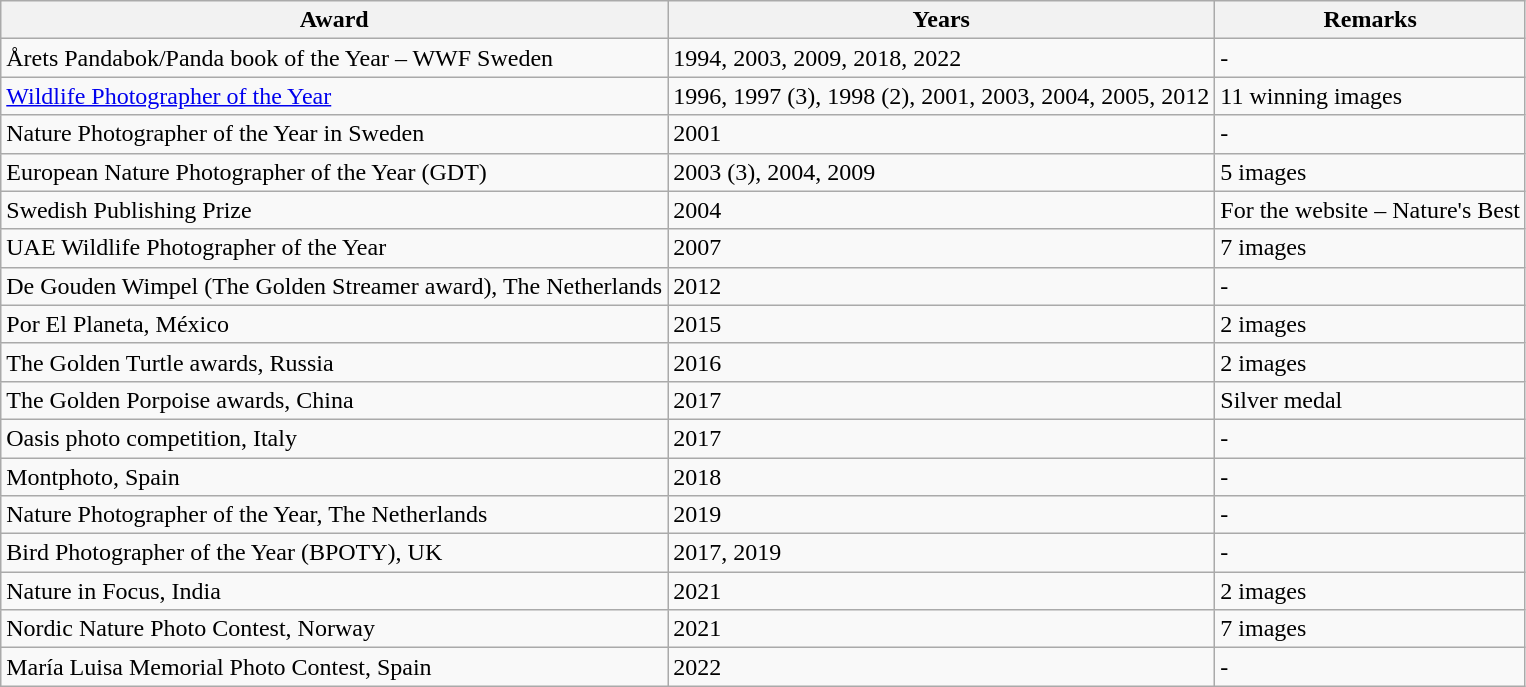<table class="wikitable">
<tr>
<th>Award</th>
<th>Years</th>
<th>Remarks</th>
</tr>
<tr>
<td>Årets Pandabok/Panda book of the Year – WWF Sweden</td>
<td>1994, 2003, 2009, 2018, 2022</td>
<td>-</td>
</tr>
<tr>
<td><a href='#'>Wildlife Photographer of the Year</a></td>
<td>1996, 1997 (3), 1998 (2), 2001, 2003, 2004, 2005, 2012</td>
<td>11 winning images</td>
</tr>
<tr>
<td>Nature Photographer of the Year in Sweden</td>
<td>2001</td>
<td>-</td>
</tr>
<tr>
<td>European Nature Photographer of the Year (GDT)</td>
<td>2003 (3), 2004, 2009</td>
<td>5 images</td>
</tr>
<tr>
<td>Swedish Publishing Prize</td>
<td>2004</td>
<td>For the website – Nature's Best</td>
</tr>
<tr>
<td>UAE Wildlife Photographer of the Year</td>
<td>2007</td>
<td>7 images</td>
</tr>
<tr>
<td>De Gouden Wimpel (The Golden Streamer award), The Netherlands</td>
<td>2012</td>
<td>-</td>
</tr>
<tr>
<td>Por El Planeta, México</td>
<td>2015</td>
<td>2 images</td>
</tr>
<tr>
<td>The Golden Turtle awards, Russia</td>
<td>2016</td>
<td>2 images</td>
</tr>
<tr>
<td>The Golden Porpoise awards, China</td>
<td>2017</td>
<td>Silver medal</td>
</tr>
<tr>
<td>Oasis photo competition, Italy</td>
<td>2017</td>
<td>-</td>
</tr>
<tr>
<td>Montphoto, Spain</td>
<td>2018</td>
<td>-</td>
</tr>
<tr>
<td>Nature Photographer of the Year, The Netherlands</td>
<td>2019</td>
<td>-</td>
</tr>
<tr>
<td>Bird Photographer of the Year (BPOTY), UK</td>
<td>2017, 2019</td>
<td>-</td>
</tr>
<tr>
<td>Nature in Focus, India</td>
<td>2021</td>
<td>2 images</td>
</tr>
<tr>
<td>Nordic Nature Photo Contest, Norway</td>
<td>2021</td>
<td>7 images</td>
</tr>
<tr>
<td>María Luisa Memorial Photo Contest, Spain</td>
<td>2022</td>
<td>-</td>
</tr>
</table>
